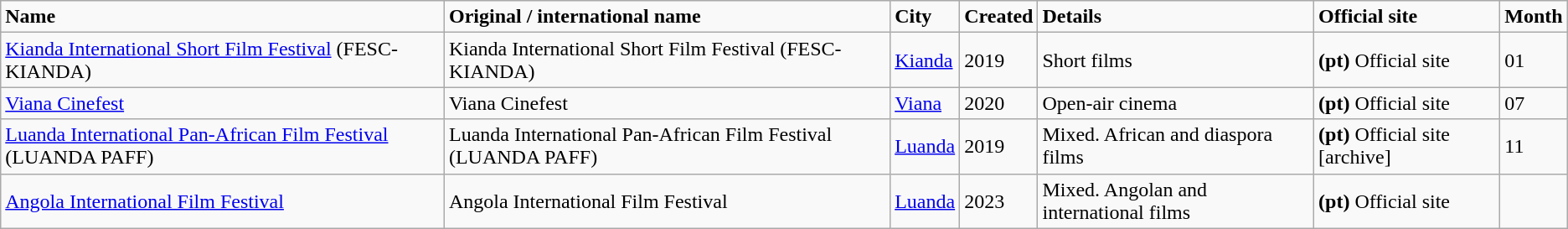<table class="wikitable">
<tr>
<td><strong>Name</strong></td>
<td><strong>Original / international name</strong></td>
<td><strong>City</strong></td>
<td><strong>Created</strong></td>
<td><strong>Details</strong></td>
<td><strong>Official site</strong></td>
<td><strong>Month</strong></td>
</tr>
<tr>
<td><a href='#'>Kianda International Short Film Festival</a> (FESC-KIANDA)</td>
<td>Kianda International Short Film Festival (FESC-KIANDA)</td>
<td><a href='#'>Kianda</a></td>
<td>2019</td>
<td>Short films</td>
<td><strong>(pt)</strong> Official site</td>
<td>01</td>
</tr>
<tr>
<td><a href='#'>Viana Cinefest</a></td>
<td>Viana Cinefest</td>
<td><a href='#'>Viana</a></td>
<td>2020</td>
<td>Open-air cinema</td>
<td><strong>(pt)</strong> Official site</td>
<td>07</td>
</tr>
<tr>
<td><a href='#'>Luanda International Pan-African Film Festival</a> (LUANDA PAFF)</td>
<td>Luanda International Pan-African Film Festival (LUANDA PAFF)</td>
<td><a href='#'>Luanda</a></td>
<td>2019</td>
<td>Mixed. African and diaspora films</td>
<td><strong>(pt)</strong> Official site [archive]</td>
<td>11</td>
</tr>
<tr>
<td><a href='#'>Angola International Film Festival</a></td>
<td>Angola International Film Festival</td>
<td><a href='#'>Luanda</a></td>
<td>2023</td>
<td>Mixed. Angolan and international films</td>
<td><strong>(pt)</strong> Official site</td>
<td></td>
</tr>
</table>
